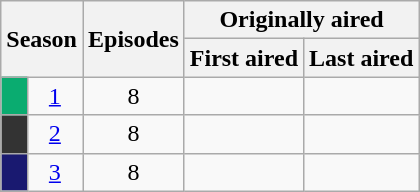<table class="wikitable plainrowheaders" style="text-align:center;">
<tr>
<th colspan="2" rowspan="2">Season</th>
<th rowspan="2">Episodes</th>
<th colspan="2">Originally aired</th>
</tr>
<tr>
<th>First aired</th>
<th>Last aired</th>
</tr>
<tr>
<td style= "background: #0AAC70;"></td>
<td><a href='#'>1</a></td>
<td>8</td>
<td></td>
<td></td>
</tr>
<tr>
<td style="background: #333;"></td>
<td><a href='#'>2</a></td>
<td>8</td>
<td></td>
<td></td>
</tr>
<tr>
<td style="background: #191970;"></td>
<td><a href='#'>3</a></td>
<td>8</td>
<td></td>
<td></td>
</tr>
</table>
